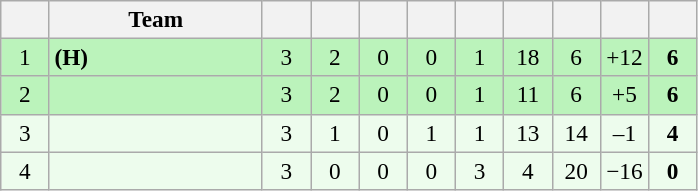<table class="wikitable" style="text-align: center; font-size: 97%;">
<tr>
<th width="25"></th>
<th width="135">Team</th>
<th width="25"></th>
<th width="25"></th>
<th width="25"></th>
<th width="25"></th>
<th width="25"></th>
<th width="25"></th>
<th width="25"></th>
<th width="25"></th>
<th width="25"></th>
</tr>
<tr style="background-color: #bbf3bb;">
<td>1</td>
<td align=left> <strong>(H)</strong></td>
<td>3</td>
<td>2</td>
<td>0</td>
<td>0</td>
<td>1</td>
<td>18</td>
<td>6</td>
<td>+12</td>
<td><strong>6</strong></td>
</tr>
<tr style="background-color: #bbf3bb;">
<td>2</td>
<td align=left></td>
<td>3</td>
<td>2</td>
<td>0</td>
<td>0</td>
<td>1</td>
<td>11</td>
<td>6</td>
<td>+5</td>
<td><strong>6</strong></td>
</tr>
<tr style="background-color: #edfced;">
<td>3</td>
<td align=left></td>
<td>3</td>
<td>1</td>
<td>0</td>
<td>1</td>
<td>1</td>
<td>13</td>
<td>14</td>
<td>–1</td>
<td><strong>4</strong></td>
</tr>
<tr style="background-color: #edfced;">
<td>4</td>
<td align=left></td>
<td>3</td>
<td>0</td>
<td>0</td>
<td>0</td>
<td>3</td>
<td>4</td>
<td>20</td>
<td>−16</td>
<td><strong>0</strong></td>
</tr>
</table>
